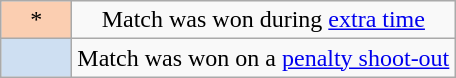<table class="wikitable" style="text-align:center">
<tr>
<td width="40px" bgcolor="#FBCEB1">*</td>
<td>Match was won during <a href='#'>extra time</a></td>
</tr>
<tr>
<td width="40px" bgcolor="#cedff2"></td>
<td>Match was won on a <a href='#'>penalty shoot-out</a></td>
</tr>
</table>
